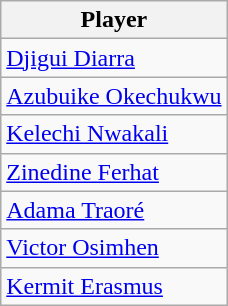<table class="wikitable">
<tr>
<th>Player</th>
</tr>
<tr>
<td> <a href='#'>Djigui Diarra</a></td>
</tr>
<tr>
<td> <a href='#'>Azubuike Okechukwu</a></td>
</tr>
<tr>
<td> <a href='#'>Kelechi Nwakali</a></td>
</tr>
<tr>
<td> <a href='#'>Zinedine Ferhat</a></td>
</tr>
<tr>
<td> <a href='#'>Adama Traoré</a></td>
</tr>
<tr>
<td> <a href='#'>Victor Osimhen</a></td>
</tr>
<tr>
<td> <a href='#'>Kermit Erasmus</a></td>
</tr>
</table>
